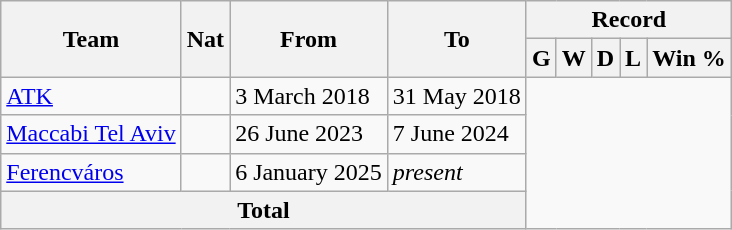<table class="wikitable" style="text-align: center">
<tr>
<th rowspan="2">Team</th>
<th rowspan="2">Nat</th>
<th rowspan="2">From</th>
<th rowspan="2">To</th>
<th colspan="5">Record</th>
</tr>
<tr>
<th>G</th>
<th>W</th>
<th>D</th>
<th>L</th>
<th>Win %</th>
</tr>
<tr>
<td align=left><a href='#'>ATK</a></td>
<td></td>
<td align=left>3 March 2018</td>
<td align=left>31 May 2018<br></td>
</tr>
<tr>
<td align=left><a href='#'>Maccabi Tel Aviv</a></td>
<td></td>
<td align=left>26 June 2023</td>
<td align=left>7 June 2024<br></td>
</tr>
<tr>
<td align=left><a href='#'>Ferencváros</a></td>
<td></td>
<td align=left>6 January 2025</td>
<td align=left><em>present</em><br></td>
</tr>
<tr>
<th colspan="4">Total<br></th>
</tr>
</table>
